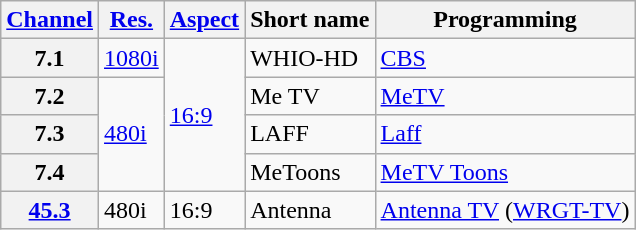<table class="wikitable">
<tr>
<th scope = "col"><a href='#'>Channel</a></th>
<th scope = "col"><a href='#'>Res.</a></th>
<th scope = "col"><a href='#'>Aspect</a></th>
<th scope = "col">Short name</th>
<th scope = "col">Programming</th>
</tr>
<tr>
<th scope = "row">7.1</th>
<td><a href='#'>1080i</a></td>
<td rowspan=4><a href='#'>16:9</a></td>
<td>WHIO-HD</td>
<td><a href='#'>CBS</a></td>
</tr>
<tr>
<th scope = "row">7.2</th>
<td rowspan=3><a href='#'>480i</a></td>
<td>Me TV</td>
<td><a href='#'>MeTV</a></td>
</tr>
<tr>
<th scope = "row">7.3</th>
<td>LAFF</td>
<td><a href='#'>Laff</a></td>
</tr>
<tr>
<th scope = "row">7.4</th>
<td>MeToons</td>
<td><a href='#'>MeTV Toons</a></td>
</tr>
<tr>
<th scope = "row"><a href='#'>45.3</a></th>
<td>480i</td>
<td>16:9</td>
<td>Antenna</td>
<td><a href='#'>Antenna TV</a> (<a href='#'>WRGT-TV</a>)</td>
</tr>
</table>
